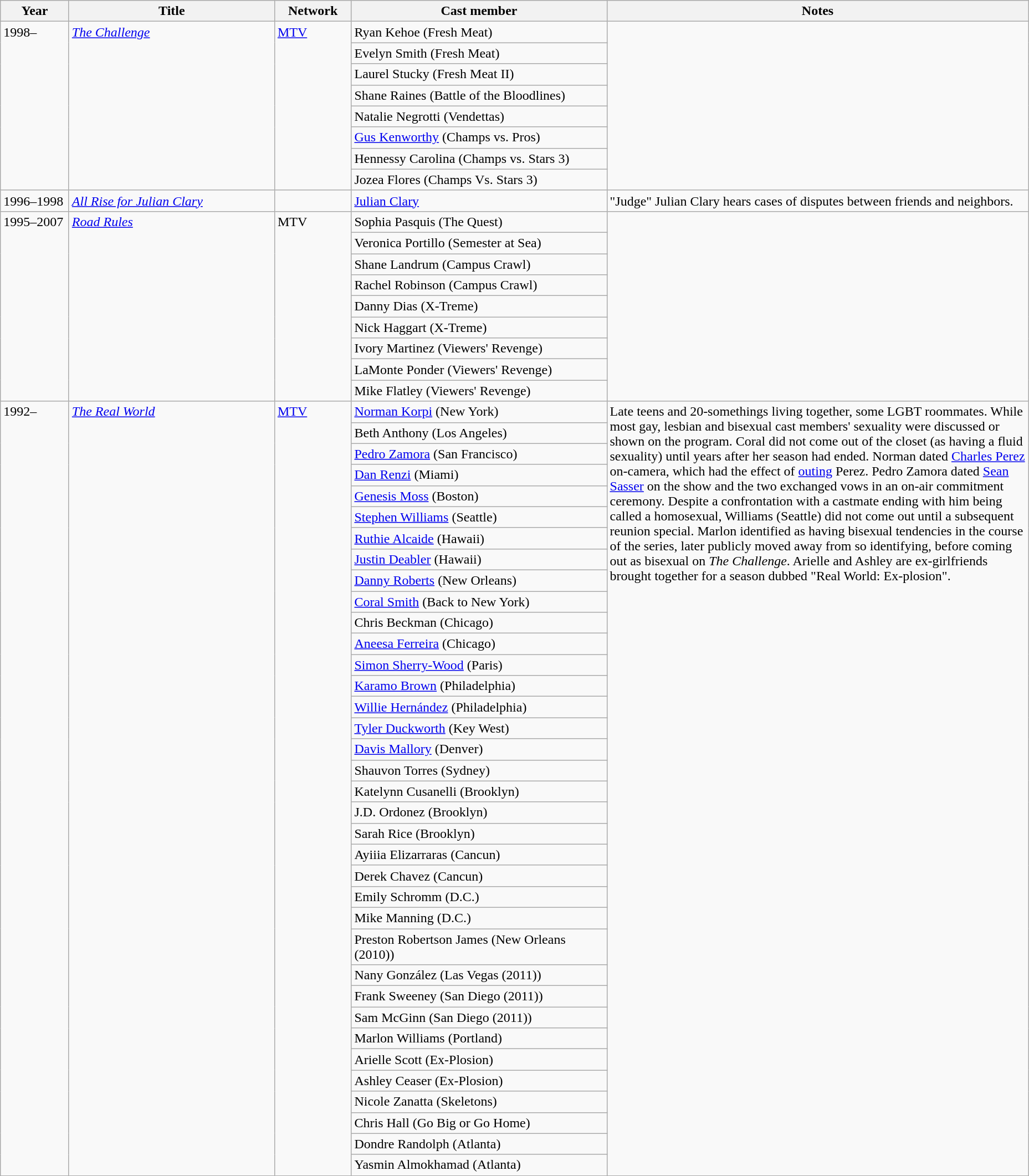<table class="sortable wikitable" style="margins:auto; width=95%;">
<tr>
<th width="75">Year</th>
<th style="width:240px;">Title</th>
<th width="85">Network</th>
<th style="width:300px;">Cast member</th>
<th style="width:500px;" class="unsortable">Notes</th>
</tr>
<tr valign="top">
<td rowspan="8">1998–</td>
<td rowspan="8"><em><a href='#'>The Challenge</a></em></td>
<td rowspan="8"><a href='#'>MTV</a></td>
<td>Ryan Kehoe (Fresh Meat)</td>
<td rowspan="8"> <br> </td>
</tr>
<tr>
<td>Evelyn Smith (Fresh Meat)</td>
</tr>
<tr>
<td>Laurel Stucky (Fresh Meat II)</td>
</tr>
<tr>
<td>Shane Raines (Battle of the Bloodlines)</td>
</tr>
<tr>
<td>Natalie Negrotti (Vendettas)</td>
</tr>
<tr>
<td><a href='#'>Gus Kenworthy</a> (Champs vs. Pros)</td>
</tr>
<tr>
<td>Hennessy Carolina (Champs vs. Stars 3)</td>
</tr>
<tr>
<td>Jozea Flores (Champs Vs. Stars 3)</td>
</tr>
<tr valign="top">
<td>1996–1998</td>
<td><em><a href='#'>All Rise for Julian Clary</a></em></td>
<td></td>
<td><a href='#'>Julian Clary</a></td>
<td>"Judge" Julian Clary hears cases of disputes between friends and neighbors. </td>
</tr>
<tr valign="top">
<td rowspan="9">1995–2007</td>
<td rowspan="9"><em><a href='#'>Road Rules</a></em></td>
<td rowspan="9">MTV</td>
<td>Sophia Pasquis (The Quest)</td>
<td rowspan="9"></td>
</tr>
<tr>
<td>Veronica Portillo (Semester at Sea)</td>
</tr>
<tr>
<td>Shane Landrum (Campus Crawl)</td>
</tr>
<tr>
<td>Rachel Robinson (Campus Crawl)</td>
</tr>
<tr>
<td>Danny Dias (X-Treme)</td>
</tr>
<tr>
<td>Nick Haggart (X-Treme)</td>
</tr>
<tr>
<td>Ivory Martinez (Viewers' Revenge)</td>
</tr>
<tr>
<td>LaMonte Ponder (Viewers' Revenge)</td>
</tr>
<tr>
<td>Mike Flatley (Viewers' Revenge)</td>
</tr>
<tr valign="top">
<td rowspan="36">1992–</td>
<td rowspan="36"><em><a href='#'>The Real World</a></em></td>
<td rowspan="36"><a href='#'>MTV</a></td>
<td><a href='#'>Norman Korpi</a> (New York)</td>
<td rowspan="36">Late teens and 20-somethings living together, some LGBT roommates. While most gay, lesbian and bisexual cast members' sexuality were discussed or shown on the program.  Coral did not come out of the closet (as having a fluid sexuality) until years after her season had ended.  Norman dated <a href='#'>Charles Perez</a> on-camera, which had the effect of <a href='#'>outing</a> Perez.  Pedro Zamora dated <a href='#'>Sean Sasser</a> on the show and the two exchanged vows in an on-air commitment ceremony.  Despite a confrontation with a castmate ending with him being called a homosexual, Williams (Seattle) did not come out until a subsequent reunion special.  Marlon identified as having bisexual tendencies in the course of the series, later publicly moved away from so identifying, before coming out as bisexual on <em>The Challenge</em>.  Arielle and Ashley are ex-girlfriends brought together for a season dubbed "Real World: Ex-plosion".</td>
</tr>
<tr>
<td>Beth Anthony (Los Angeles)</td>
</tr>
<tr>
<td><a href='#'>Pedro Zamora</a> (San Francisco)</td>
</tr>
<tr>
<td><a href='#'>Dan Renzi</a> (Miami)</td>
</tr>
<tr>
<td><a href='#'>Genesis Moss</a> (Boston)</td>
</tr>
<tr>
<td><a href='#'>Stephen Williams</a> (Seattle)</td>
</tr>
<tr>
<td><a href='#'>Ruthie Alcaide</a> (Hawaii)</td>
</tr>
<tr>
<td><a href='#'>Justin Deabler</a> (Hawaii)</td>
</tr>
<tr>
<td><a href='#'>Danny Roberts</a> (New Orleans)</td>
</tr>
<tr>
<td><a href='#'>Coral Smith</a> (Back to New York)</td>
</tr>
<tr>
<td>Chris Beckman (Chicago)</td>
</tr>
<tr>
<td><a href='#'>Aneesa Ferreira</a> (Chicago)</td>
</tr>
<tr>
<td><a href='#'>Simon Sherry-Wood</a> (Paris)</td>
</tr>
<tr>
<td><a href='#'>Karamo Brown</a> (Philadelphia)</td>
</tr>
<tr>
<td><a href='#'>Willie Hernández</a> (Philadelphia)</td>
</tr>
<tr>
<td><a href='#'>Tyler Duckworth</a> (Key West)</td>
</tr>
<tr>
<td><a href='#'>Davis Mallory</a> (Denver)</td>
</tr>
<tr>
<td>Shauvon Torres (Sydney)</td>
</tr>
<tr>
<td>Katelynn Cusanelli (Brooklyn)</td>
</tr>
<tr>
<td>J.D. Ordonez (Brooklyn)</td>
</tr>
<tr>
<td>Sarah Rice (Brooklyn)</td>
</tr>
<tr>
<td>Ayiiia Elizarraras (Cancun)</td>
</tr>
<tr>
<td>Derek Chavez (Cancun)</td>
</tr>
<tr>
<td>Emily Schromm (D.C.)</td>
</tr>
<tr>
<td>Mike Manning (D.C.)</td>
</tr>
<tr>
<td>Preston Robertson James (New Orleans (2010))</td>
</tr>
<tr>
<td>Nany González (Las Vegas (2011))</td>
</tr>
<tr>
<td>Frank Sweeney (San Diego (2011))</td>
</tr>
<tr>
<td>Sam McGinn (San Diego (2011))</td>
</tr>
<tr>
<td>Marlon Williams (Portland)</td>
</tr>
<tr>
<td>Arielle Scott (Ex-Plosion)</td>
</tr>
<tr>
<td>Ashley Ceaser (Ex-Plosion)</td>
</tr>
<tr>
<td>Nicole Zanatta (Skeletons)</td>
</tr>
<tr>
<td>Chris Hall (Go Big or Go Home)</td>
</tr>
<tr>
<td>Dondre Randolph (Atlanta)</td>
</tr>
<tr>
<td>Yasmin Almokhamad (Atlanta)</td>
</tr>
</table>
